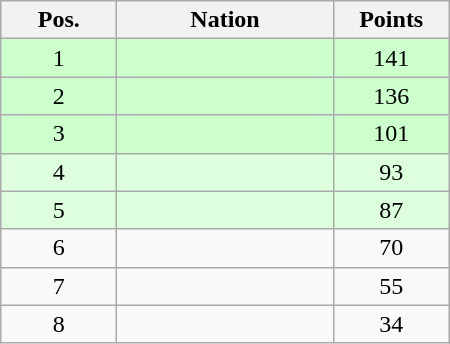<table class="wikitable gauche" cellspacing="1" style="width:300px;">
<tr style="background:#efefef; text-align:center;">
<th style="width:70px;">Pos.</th>
<th>Nation</th>
<th style="width:70px;">Points</th>
</tr>
<tr style="vertical-align:top; text-align:center; background:#ccffcc;">
<td>1</td>
<td style="text-align:left;"></td>
<td>141</td>
</tr>
<tr style="vertical-align:top; text-align:center; background:#ccffcc;">
<td>2</td>
<td style="text-align:left;"></td>
<td>136</td>
</tr>
<tr style="vertical-align:top; text-align:center; background:#ccffcc;">
<td>3</td>
<td style="text-align:left;"></td>
<td>101</td>
</tr>
<tr style="vertical-align:top; text-align:center; background:#ddffdd;">
<td>4</td>
<td style="text-align:left;"></td>
<td>93</td>
</tr>
<tr style="vertical-align:top; text-align:center; background:#ddffdd;">
<td>5</td>
<td style="text-align:left;"></td>
<td>87</td>
</tr>
<tr style="vertical-align:top; text-align:center;">
<td>6</td>
<td style="text-align:left;"></td>
<td>70</td>
</tr>
<tr style="vertical-align:top; text-align:center;">
<td>7</td>
<td style="text-align:left;"></td>
<td>55</td>
</tr>
<tr style="vertical-align:top; text-align:center;">
<td>8</td>
<td style="text-align:left;"></td>
<td>34</td>
</tr>
</table>
